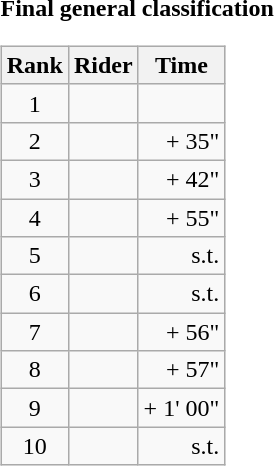<table>
<tr>
<td><strong>Final general classification</strong><br><table class="wikitable">
<tr>
<th scope="col">Rank</th>
<th scope="col">Rider</th>
<th scope="col">Time</th>
</tr>
<tr>
<td style="text-align:center;">1</td>
<td></td>
<td style="text-align:right;"></td>
</tr>
<tr>
<td style="text-align:center;">2</td>
<td></td>
<td style="text-align:right;">+ 35"</td>
</tr>
<tr>
<td style="text-align:center;">3</td>
<td></td>
<td style="text-align:right;">+ 42"</td>
</tr>
<tr>
<td style="text-align:center;">4</td>
<td></td>
<td style="text-align:right;">+ 55"</td>
</tr>
<tr>
<td style="text-align:center;">5</td>
<td></td>
<td style="text-align:right;">s.t.</td>
</tr>
<tr>
<td style="text-align:center;">6</td>
<td></td>
<td style="text-align:right;">s.t.</td>
</tr>
<tr>
<td style="text-align:center;">7</td>
<td></td>
<td style="text-align:right;">+ 56"</td>
</tr>
<tr>
<td style="text-align:center;">8</td>
<td></td>
<td style="text-align:right;">+ 57"</td>
</tr>
<tr>
<td style="text-align:center;">9</td>
<td></td>
<td style="text-align:right;">+ 1' 00"</td>
</tr>
<tr>
<td style="text-align:center;">10</td>
<td></td>
<td style="text-align:right;">s.t.</td>
</tr>
</table>
</td>
</tr>
</table>
